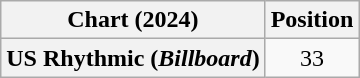<table class="wikitable plainrowheaders" style="text-align:center">
<tr>
<th scope="col">Chart (2024)</th>
<th scope="col">Position</th>
</tr>
<tr>
<th scope="row">US Rhythmic (<em>Billboard</em>)</th>
<td>33</td>
</tr>
</table>
